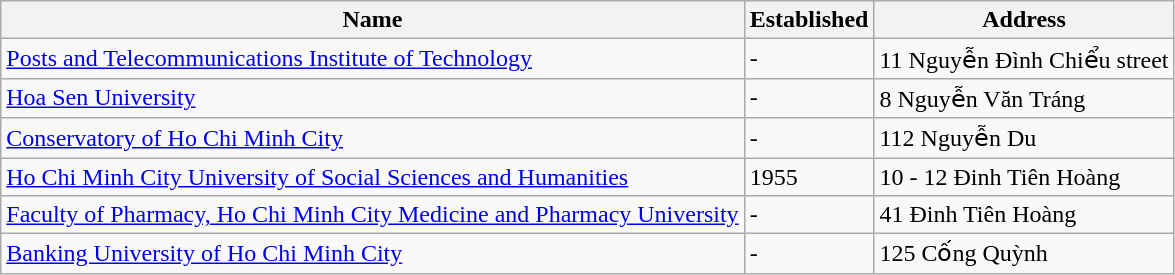<table class="wikitable">
<tr>
<th>Name</th>
<th>Established</th>
<th>Address</th>
</tr>
<tr>
<td><a href='#'>Posts and Telecommunications Institute of Technology</a></td>
<td>-</td>
<td>11 Nguyễn Đình Chiểu street</td>
</tr>
<tr>
<td><a href='#'>Hoa Sen University</a></td>
<td>-</td>
<td>8 Nguyễn Văn Tráng</td>
</tr>
<tr>
<td><a href='#'>Conservatory of Ho Chi Minh City</a></td>
<td>-</td>
<td>112 Nguyễn Du</td>
</tr>
<tr>
<td><a href='#'>Ho Chi Minh City University of Social Sciences and Humanities</a></td>
<td>1955</td>
<td>10 - 12 Đinh Tiên Hoàng</td>
</tr>
<tr>
<td><a href='#'>Faculty of Pharmacy, Ho Chi Minh City Medicine and Pharmacy University</a></td>
<td>-</td>
<td>41 Đinh Tiên Hoàng</td>
</tr>
<tr>
<td><a href='#'>Banking University of Ho Chi Minh City</a></td>
<td>-</td>
<td>125 Cống Quỳnh</td>
</tr>
</table>
